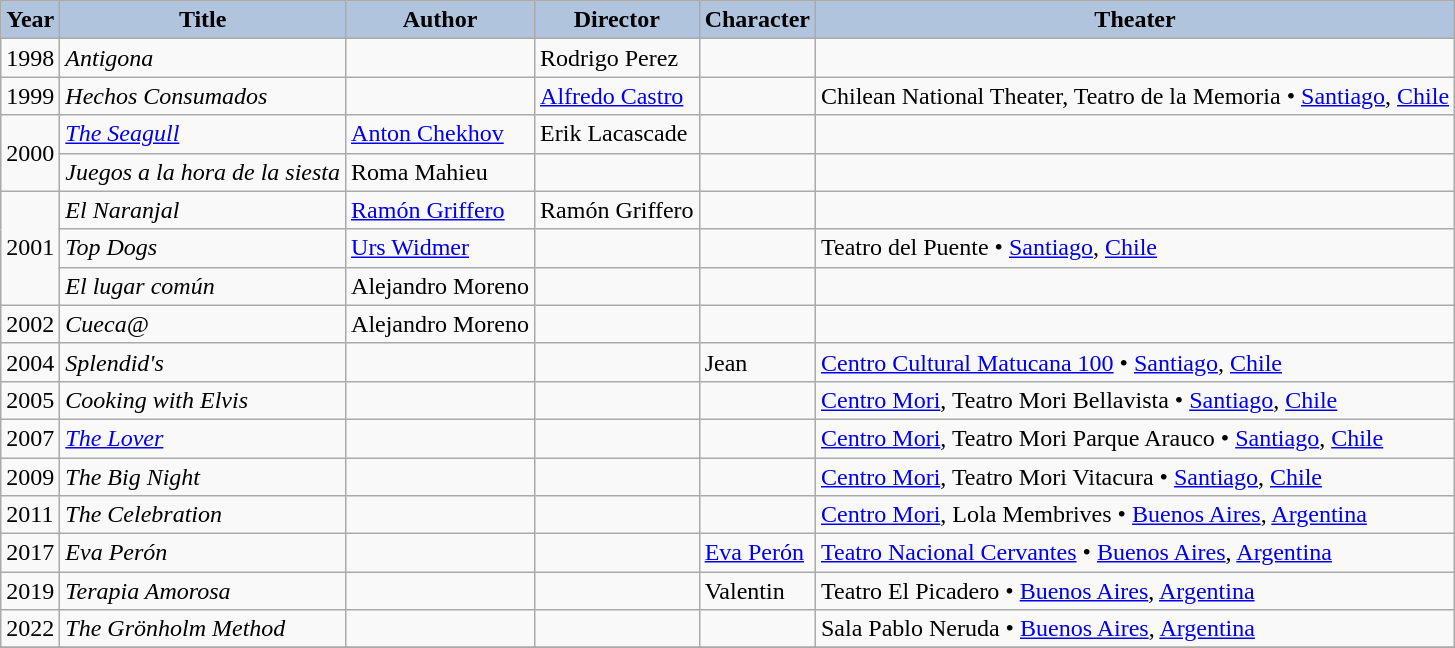<table class="wikitable">
<tr>
<th style="background:#B0C4DE;">Year</th>
<th style="background:#B0C4DE;">Title</th>
<th style="background:#B0C4DE;">Author</th>
<th style="background:#B0C4DE;">Director</th>
<th style="background:#B0C4DE;">Character</th>
<th style="background:#B0C4DE;">Theater</th>
</tr>
<tr>
<td>1998</td>
<td><em>Antigona</em></td>
<td></td>
<td>Rodrigo Perez</td>
<td></td>
<td></td>
</tr>
<tr>
<td>1999</td>
<td><em>Hechos Consumados</em></td>
<td></td>
<td><a href='#'>Alfredo Castro</a></td>
<td></td>
<td>Chilean National Theater, Teatro de la Memoria • <a href='#'>Santiago</a>, <a href='#'>Chile</a></td>
</tr>
<tr>
<td rowspan=2>2000</td>
<td><em><a href='#'>The Seagull</a></em></td>
<td><a href='#'>Anton Chekhov</a></td>
<td>Erik Lacascade</td>
<td></td>
<td></td>
</tr>
<tr>
<td><em>Juegos a la hora de la siesta</em></td>
<td>Roma Mahieu</td>
<td></td>
<td></td>
<td></td>
</tr>
<tr>
<td rowspan="3">2001</td>
<td><em>El Naranjal</em></td>
<td><a href='#'>Ramón Griffero</a></td>
<td>Ramón Griffero</td>
<td></td>
<td></td>
</tr>
<tr>
<td><em>Top Dogs</em></td>
<td><a href='#'>Urs Widmer</a></td>
<td></td>
<td></td>
<td>Teatro del Puente • <a href='#'>Santiago</a>, <a href='#'>Chile</a></td>
</tr>
<tr>
<td><em>El lugar común</em></td>
<td>Alejandro Moreno</td>
<td></td>
<td></td>
<td></td>
</tr>
<tr>
<td>2002</td>
<td><em>	Cueca@</em></td>
<td>Alejandro Moreno</td>
<td></td>
<td></td>
<td></td>
</tr>
<tr>
<td>2004</td>
<td><em>Splendid's</em></td>
<td></td>
<td></td>
<td>Jean</td>
<td><a href='#'>Centro Cultural Matucana 100</a> • <a href='#'>Santiago</a>, <a href='#'>Chile</a></td>
</tr>
<tr>
<td>2005</td>
<td><em>Cooking with Elvis</em></td>
<td></td>
<td></td>
<td></td>
<td><a href='#'>Centro Mori</a>, Teatro Mori Bellavista • <a href='#'>Santiago</a>, <a href='#'>Chile</a></td>
</tr>
<tr>
<td>2007</td>
<td><em><a href='#'>The Lover</a></em></td>
<td></td>
<td></td>
<td></td>
<td><a href='#'>Centro Mori</a>, Teatro Mori Parque Arauco • <a href='#'>Santiago</a>, <a href='#'>Chile</a></td>
</tr>
<tr>
<td>2009</td>
<td><em>The Big Night</em></td>
<td></td>
<td></td>
<td></td>
<td><a href='#'>Centro Mori</a>, Teatro Mori Vitacura • <a href='#'>Santiago</a>, <a href='#'>Chile</a></td>
</tr>
<tr>
<td>2011</td>
<td><em>The Celebration</em></td>
<td></td>
<td></td>
<td></td>
<td><a href='#'>Centro Mori</a>, Lola Membrives • <a href='#'>Buenos Aires</a>, <a href='#'>Argentina</a></td>
</tr>
<tr>
<td>2017</td>
<td><em>Eva Perón</em></td>
<td></td>
<td></td>
<td><a href='#'>Eva Perón</a></td>
<td><a href='#'>Teatro Nacional Cervantes</a> • <a href='#'>Buenos Aires</a>, <a href='#'>Argentina</a></td>
</tr>
<tr>
<td>2019</td>
<td><em>Terapia Amorosa</em></td>
<td></td>
<td></td>
<td>Valentin</td>
<td>Teatro El Picadero • <a href='#'>Buenos Aires</a>, <a href='#'>Argentina</a></td>
</tr>
<tr>
<td>2022</td>
<td><em>The Grönholm Method</em></td>
<td></td>
<td></td>
<td></td>
<td>Sala Pablo Neruda • <a href='#'>Buenos Aires</a>, <a href='#'>Argentina</a></td>
</tr>
<tr>
</tr>
</table>
